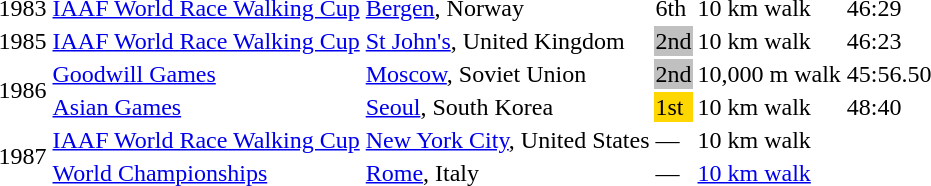<table>
<tr>
<td>1983</td>
<td><a href='#'>IAAF World Race Walking Cup</a></td>
<td><a href='#'>Bergen</a>, Norway</td>
<td>6th</td>
<td>10 km walk</td>
<td>46:29</td>
</tr>
<tr>
<td>1985</td>
<td><a href='#'>IAAF World Race Walking Cup</a></td>
<td><a href='#'>St John's</a>, United Kingdom</td>
<td bgcolor=silver>2nd</td>
<td>10 km walk</td>
<td>46:23</td>
</tr>
<tr>
<td rowspan=2>1986</td>
<td><a href='#'>Goodwill Games</a></td>
<td><a href='#'>Moscow</a>, Soviet Union</td>
<td bgcolor=silver>2nd</td>
<td>10,000 m walk</td>
<td>45:56.50</td>
</tr>
<tr>
<td><a href='#'>Asian Games</a></td>
<td><a href='#'>Seoul</a>, South Korea</td>
<td bgcolor=gold>1st</td>
<td>10 km walk</td>
<td>48:40 </td>
</tr>
<tr>
<td rowspan=2>1987</td>
<td><a href='#'>IAAF World Race Walking Cup</a></td>
<td><a href='#'>New York City</a>, United States</td>
<td>—</td>
<td>10 km walk</td>
<td></td>
</tr>
<tr>
<td><a href='#'>World Championships</a></td>
<td><a href='#'>Rome</a>, Italy</td>
<td>—</td>
<td><a href='#'>10 km walk</a></td>
<td></td>
</tr>
</table>
